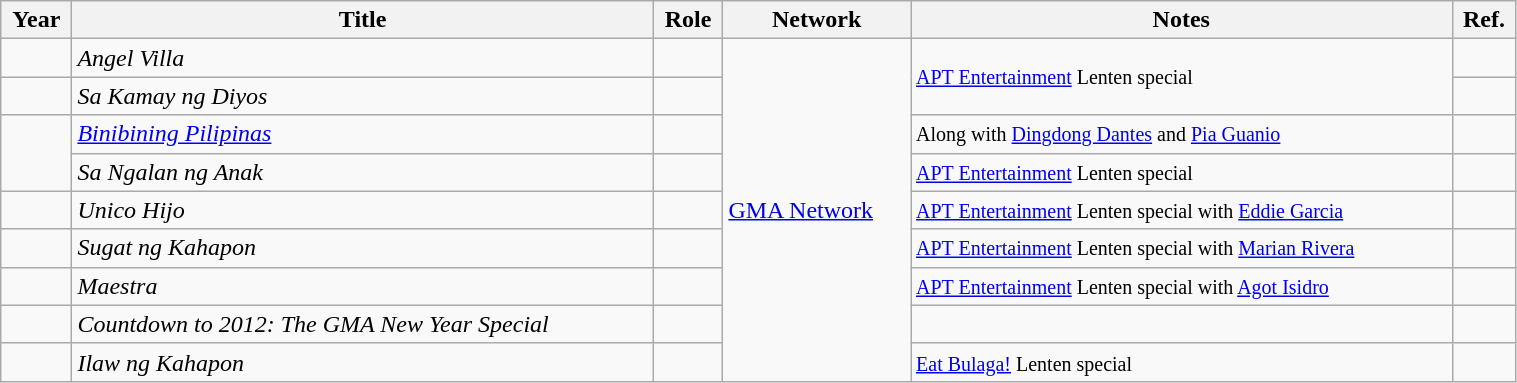<table class="wikitable sortable" style="width:80%">
<tr>
<th>Year</th>
<th>Title</th>
<th class="unsortable">Role</th>
<th class="unsortable">Network</th>
<th class="unsortable">Notes</th>
<th class="unsortable">Ref.</th>
</tr>
<tr>
<td></td>
<td><em>Angel Villa</em></td>
<td></td>
<td rowspan="9"><a href='#'>GMA Network</a></td>
<td rowspan="2"><small><a href='#'>APT Entertainment</a> Lenten special</small></td>
<td></td>
</tr>
<tr>
<td></td>
<td><em>Sa Kamay ng Diyos</em></td>
<td></td>
<td></td>
</tr>
<tr>
<td rowspan="2"></td>
<td><em><a href='#'>Binibining Pilipinas</a></em></td>
<td></td>
<td><small>Along with <a href='#'>Dingdong Dantes</a> and <a href='#'>Pia Guanio</a></small></td>
<td></td>
</tr>
<tr>
<td><em>Sa Ngalan ng Anak</em></td>
<td></td>
<td><small><a href='#'>APT Entertainment</a> Lenten special</small></td>
<td></td>
</tr>
<tr>
<td></td>
<td><em>Unico Hijo</em></td>
<td></td>
<td><small><a href='#'>APT Entertainment</a> Lenten special with <a href='#'>Eddie Garcia</a></small></td>
<td></td>
</tr>
<tr>
<td></td>
<td><em>Sugat ng Kahapon</em></td>
<td></td>
<td><small><a href='#'>APT Entertainment</a> Lenten special with <a href='#'>Marian Rivera</a></small></td>
<td></td>
</tr>
<tr>
<td></td>
<td><em>Maestra</em></td>
<td></td>
<td><small><a href='#'>APT Entertainment</a> Lenten special with <a href='#'>Agot Isidro</a></small></td>
<td></td>
</tr>
<tr>
<td></td>
<td><em>Countdown to 2012: The GMA New Year Special</em></td>
<td></td>
<td></td>
<td></td>
</tr>
<tr>
<td></td>
<td><em>Ilaw ng Kahapon</em></td>
<td></td>
<td><small><a href='#'>Eat Bulaga!</a> Lenten special</small></td>
<td></td>
</tr>
</table>
